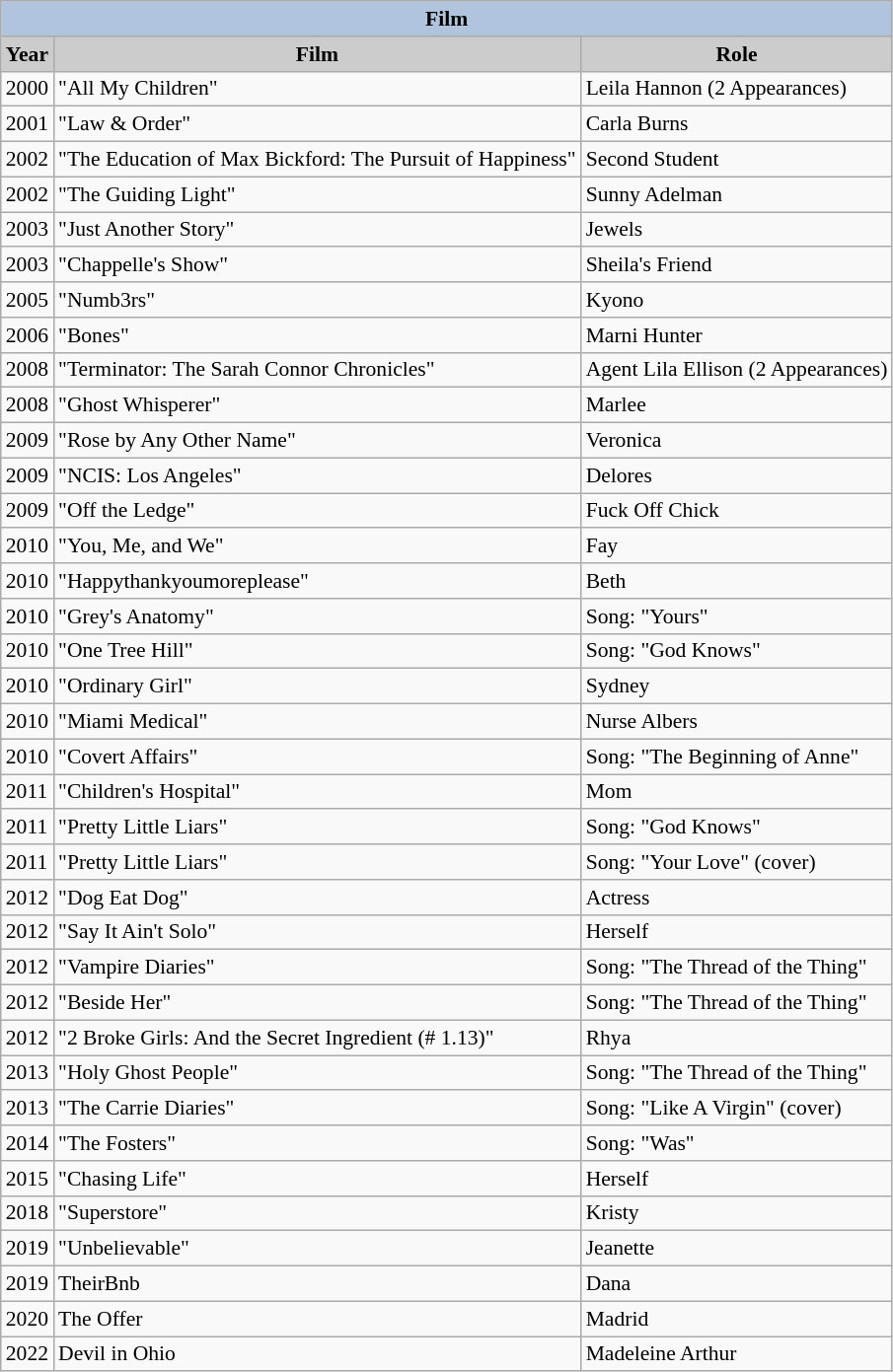<table class="wikitable" style="font-size:90%;">
<tr>
<th colspan=4 style="background:#B0C4DE;">Film</th>
</tr>
<tr align="center">
<th style="background: #CCCCCC;">Year</th>
<th style="background: #CCCCCC;">Film</th>
<th style="background: #CCCCCC;">Role</th>
</tr>
<tr>
<td>2000</td>
<td>"All My Children"</td>
<td>Leila Hannon (2 Appearances)</td>
</tr>
<tr>
<td>2001</td>
<td>"Law & Order"</td>
<td>Carla Burns</td>
</tr>
<tr>
<td>2002</td>
<td>"The Education of Max Bickford: The Pursuit of Happiness"</td>
<td>Second Student</td>
</tr>
<tr>
<td>2002</td>
<td>"The Guiding Light"</td>
<td>Sunny Adelman</td>
</tr>
<tr>
<td>2003</td>
<td>"Just Another Story"</td>
<td>Jewels</td>
</tr>
<tr>
<td>2003</td>
<td>"Chappelle's Show"</td>
<td>Sheila's Friend</td>
</tr>
<tr>
<td>2005</td>
<td>"Numb3rs"</td>
<td>Kyono</td>
</tr>
<tr>
<td>2006</td>
<td>"Bones"</td>
<td>Marni Hunter</td>
</tr>
<tr>
<td>2008</td>
<td>"Terminator: The Sarah Connor Chronicles"</td>
<td>Agent Lila Ellison (2 Appearances)</td>
</tr>
<tr>
<td>2008</td>
<td>"Ghost Whisperer"</td>
<td>Marlee</td>
</tr>
<tr>
<td>2009</td>
<td>"Rose by Any Other Name"</td>
<td>Veronica</td>
</tr>
<tr>
<td>2009</td>
<td>"NCIS: Los Angeles"</td>
<td>Delores</td>
</tr>
<tr>
<td>2009</td>
<td>"Off the Ledge"</td>
<td>Fuck Off Chick</td>
</tr>
<tr>
<td>2010</td>
<td>"You, Me, and We"</td>
<td>Fay</td>
</tr>
<tr>
<td>2010</td>
<td>"Happythankyoumoreplease"</td>
<td>Beth</td>
</tr>
<tr>
<td>2010</td>
<td>"Grey's Anatomy"</td>
<td>Song: "Yours"</td>
</tr>
<tr>
<td>2010</td>
<td>"One Tree Hill"</td>
<td>Song: "God Knows"</td>
</tr>
<tr>
<td>2010</td>
<td>"Ordinary Girl"</td>
<td>Sydney</td>
</tr>
<tr>
<td>2010</td>
<td>"Miami Medical"</td>
<td>Nurse Albers</td>
</tr>
<tr>
<td>2010</td>
<td>"Covert Affairs"</td>
<td>Song: "The Beginning of Anne"</td>
</tr>
<tr>
<td>2011</td>
<td>"Children's Hospital"</td>
<td>Mom</td>
</tr>
<tr>
<td>2011</td>
<td>"Pretty Little Liars"</td>
<td>Song: "God Knows"</td>
</tr>
<tr>
<td>2011</td>
<td>"Pretty Little Liars"</td>
<td>Song: "Your Love" (cover)</td>
</tr>
<tr>
<td>2012</td>
<td>"Dog Eat Dog"</td>
<td>Actress</td>
</tr>
<tr>
<td>2012</td>
<td>"Say It Ain't Solo"</td>
<td>Herself</td>
</tr>
<tr>
<td>2012</td>
<td>"Vampire Diaries"</td>
<td>Song: "The Thread of the Thing"</td>
</tr>
<tr>
<td>2012</td>
<td>"Beside Her"</td>
<td>Song: "The Thread of the Thing"</td>
</tr>
<tr>
<td>2012</td>
<td>"2 Broke Girls: And the Secret Ingredient (# 1.13)"</td>
<td>Rhya</td>
</tr>
<tr>
<td>2013</td>
<td>"Holy Ghost People"</td>
<td>Song: "The Thread of the Thing"</td>
</tr>
<tr>
<td>2013</td>
<td>"The Carrie Diaries"</td>
<td>Song: "Like A Virgin" (cover)</td>
</tr>
<tr>
<td>2014</td>
<td>"The Fosters"</td>
<td>Song: "Was"</td>
</tr>
<tr>
<td>2015</td>
<td>"Chasing Life"</td>
<td>Herself</td>
</tr>
<tr>
<td>2018</td>
<td>"Superstore"</td>
<td>Kristy</td>
</tr>
<tr>
<td>2019</td>
<td>"Unbelievable"</td>
<td>Jeanette</td>
</tr>
<tr>
<td>2019</td>
<td>TheirBnb</td>
<td>Dana</td>
</tr>
<tr>
<td>2020</td>
<td>The Offer</td>
<td>Madrid</td>
</tr>
<tr>
<td>2022</td>
<td>Devil in Ohio</td>
<td>Madeleine Arthur</td>
</tr>
</table>
